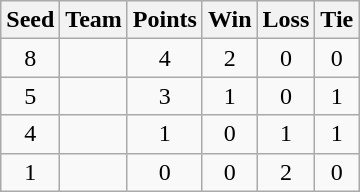<table class=wikitable style=text-align:center>
<tr>
<th>Seed</th>
<th>Team</th>
<th>Points</th>
<th>Win</th>
<th>Loss</th>
<th>Tie</th>
</tr>
<tr>
<td>8</td>
<td align=left></td>
<td>4</td>
<td>2</td>
<td>0</td>
<td>0</td>
</tr>
<tr>
<td>5</td>
<td align=left></td>
<td>3</td>
<td>1</td>
<td>0</td>
<td>1</td>
</tr>
<tr>
<td>4</td>
<td align=left></td>
<td>1</td>
<td>0</td>
<td>1</td>
<td>1</td>
</tr>
<tr>
<td>1</td>
<td align=left></td>
<td>0</td>
<td>0</td>
<td>2</td>
<td>0</td>
</tr>
</table>
